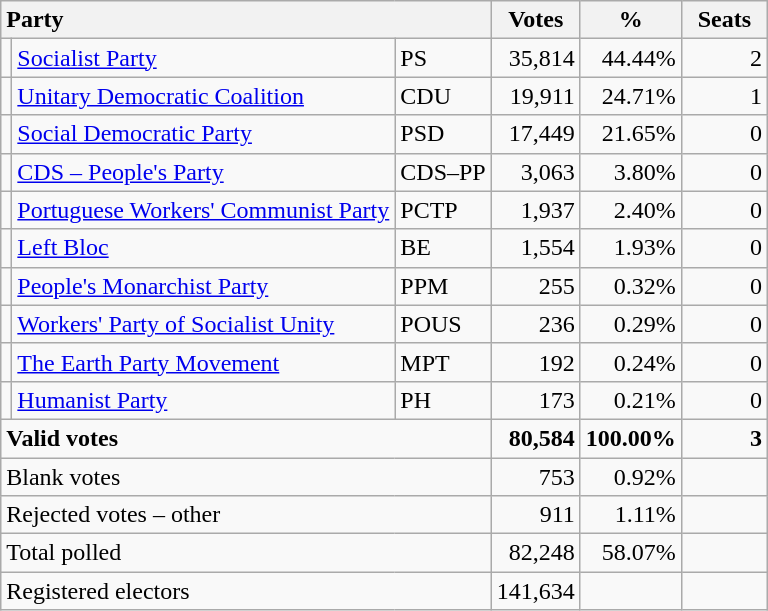<table class="wikitable" border="1" style="text-align:right;">
<tr>
<th style="text-align:left;" colspan=3>Party</th>
<th align=center width="50">Votes</th>
<th align=center width="50">%</th>
<th align=center width="50">Seats</th>
</tr>
<tr>
<td></td>
<td align=left><a href='#'>Socialist Party</a></td>
<td align=left>PS</td>
<td>35,814</td>
<td>44.44%</td>
<td>2</td>
</tr>
<tr>
<td></td>
<td align=left style="white-space: nowrap;"><a href='#'>Unitary Democratic Coalition</a></td>
<td align=left>CDU</td>
<td>19,911</td>
<td>24.71%</td>
<td>1</td>
</tr>
<tr>
<td></td>
<td align=left><a href='#'>Social Democratic Party</a></td>
<td align=left>PSD</td>
<td>17,449</td>
<td>21.65%</td>
<td>0</td>
</tr>
<tr>
<td></td>
<td align=left><a href='#'>CDS – People's Party</a></td>
<td align=left style="white-space: nowrap;">CDS–PP</td>
<td>3,063</td>
<td>3.80%</td>
<td>0</td>
</tr>
<tr>
<td></td>
<td align=left><a href='#'>Portuguese Workers' Communist Party</a></td>
<td align=left>PCTP</td>
<td>1,937</td>
<td>2.40%</td>
<td>0</td>
</tr>
<tr>
<td></td>
<td align=left><a href='#'>Left Bloc</a></td>
<td align=left>BE</td>
<td>1,554</td>
<td>1.93%</td>
<td>0</td>
</tr>
<tr>
<td></td>
<td align=left><a href='#'>People's Monarchist Party</a></td>
<td align=left>PPM</td>
<td>255</td>
<td>0.32%</td>
<td>0</td>
</tr>
<tr>
<td></td>
<td align=left><a href='#'>Workers' Party of Socialist Unity</a></td>
<td align=left>POUS</td>
<td>236</td>
<td>0.29%</td>
<td>0</td>
</tr>
<tr>
<td></td>
<td align=left><a href='#'>The Earth Party Movement</a></td>
<td align=left>MPT</td>
<td>192</td>
<td>0.24%</td>
<td>0</td>
</tr>
<tr>
<td></td>
<td align=left><a href='#'>Humanist Party</a></td>
<td align=left>PH</td>
<td>173</td>
<td>0.21%</td>
<td>0</td>
</tr>
<tr style="font-weight:bold">
<td align=left colspan=3>Valid votes</td>
<td>80,584</td>
<td>100.00%</td>
<td>3</td>
</tr>
<tr>
<td align=left colspan=3>Blank votes</td>
<td>753</td>
<td>0.92%</td>
<td></td>
</tr>
<tr>
<td align=left colspan=3>Rejected votes – other</td>
<td>911</td>
<td>1.11%</td>
<td></td>
</tr>
<tr>
<td align=left colspan=3>Total polled</td>
<td>82,248</td>
<td>58.07%</td>
<td></td>
</tr>
<tr>
<td align=left colspan=3>Registered electors</td>
<td>141,634</td>
<td></td>
<td></td>
</tr>
</table>
